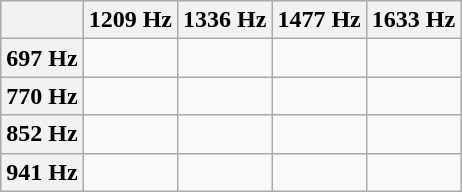<table class="wikitable">
<tr>
<th align=center></th>
<th align=center>1209 Hz</th>
<th align=center>1336 Hz</th>
<th align=center>1477 Hz</th>
<th align=center>1633 Hz</th>
</tr>
<tr>
<th align=center>697 Hz</th>
<td align=center></td>
<td align=center></td>
<td align=center></td>
<td align=center></td>
</tr>
<tr>
<th align=center>770 Hz</th>
<td align=center></td>
<td align=center></td>
<td align=center></td>
<td align=center></td>
</tr>
<tr>
<th align=center>852 Hz</th>
<td align=center></td>
<td align=center></td>
<td align=center></td>
<td align=center></td>
</tr>
<tr>
<th align=center>941 Hz</th>
<td align=center></td>
<td align=center></td>
<td align=center></td>
<td align=center></td>
</tr>
</table>
